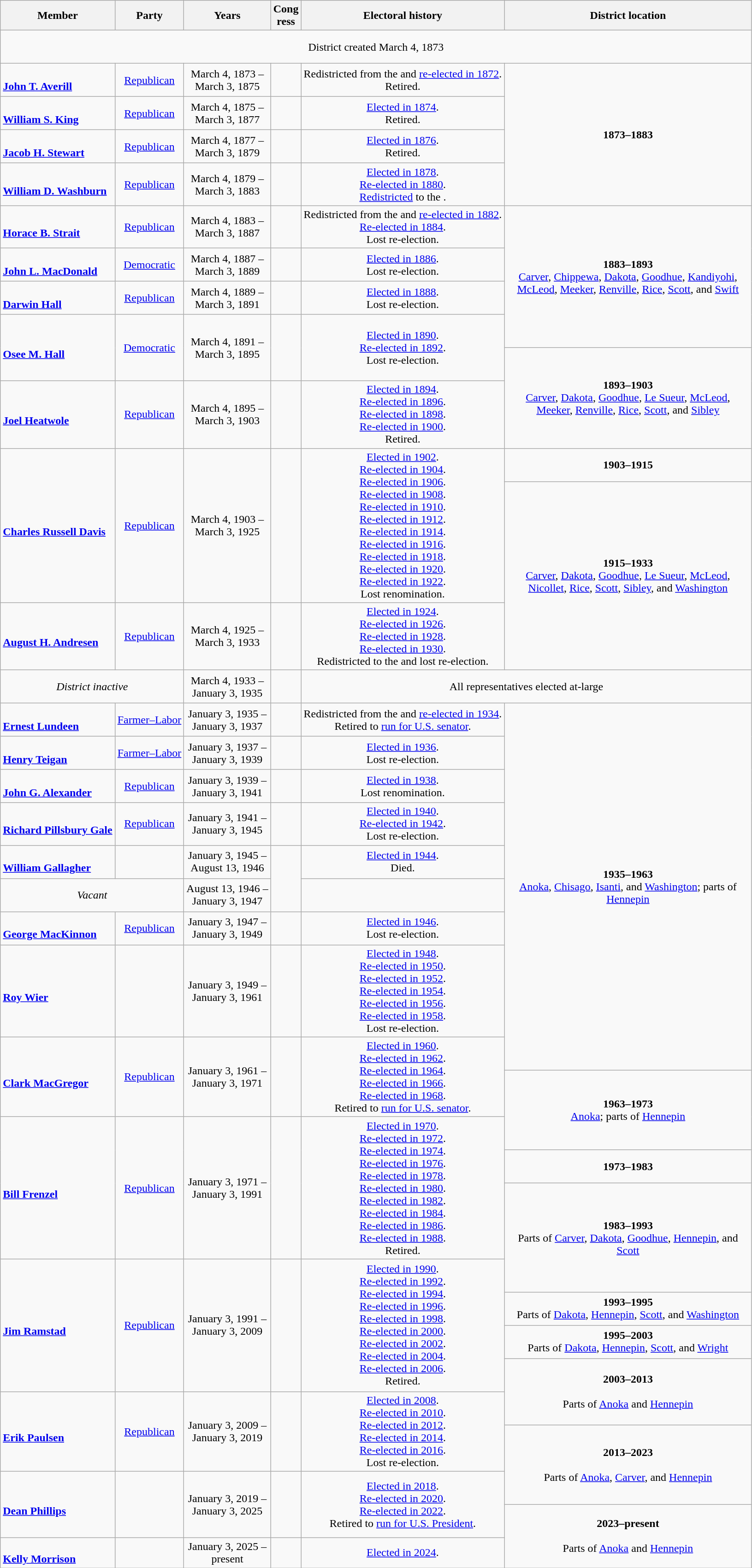<table class=wikitable style="text-align:center">
<tr>
<th>Member</th>
<th>Party</th>
<th>Years</th>
<th>Cong<br>ress</th>
<th>Electoral history</th>
<th width=350>District location</th>
</tr>
<tr style="height:3em">
<td colspan=6>District created March 4, 1873</td>
</tr>
<tr style="height:3em">
<td align=left><br><strong><a href='#'>John T. Averill</a></strong><br></td>
<td><a href='#'>Republican</a></td>
<td nowrap>March 4, 1873 –<br>March 3, 1875</td>
<td></td>
<td>Redistricted from the  and <a href='#'>re-elected in 1872</a>.<br>Retired.</td>
<td rowspan=4><strong>1873–1883</strong><br></td>
</tr>
<tr style="height:3em">
<td align=left><br><strong><a href='#'>William S. King</a></strong><br></td>
<td><a href='#'>Republican</a></td>
<td nowrap>March 4, 1875 –<br>March 3, 1877</td>
<td></td>
<td><a href='#'>Elected in 1874</a>.<br>Retired.</td>
</tr>
<tr style="height:3em">
<td align=left><br><strong><a href='#'>Jacob H. Stewart</a></strong><br></td>
<td><a href='#'>Republican</a></td>
<td nowrap>March 4, 1877 –<br>March 3, 1879</td>
<td></td>
<td><a href='#'>Elected in 1876</a>.<br>Retired.</td>
</tr>
<tr style="height:3em">
<td align=left><br><strong><a href='#'>William D. Washburn</a></strong><br></td>
<td><a href='#'>Republican</a></td>
<td nowrap>March 4, 1879 –<br>March 3, 1883</td>
<td></td>
<td><a href='#'>Elected in 1878</a>.<br><a href='#'>Re-elected in 1880</a>.<br><a href='#'>Redistricted</a> to the .</td>
</tr>
<tr style="height:3em">
<td align=left><br><strong><a href='#'>Horace B. Strait</a></strong><br></td>
<td><a href='#'>Republican</a></td>
<td nowrap>March 4, 1883 –<br>March 3, 1887</td>
<td></td>
<td>Redistricted from the  and  <a href='#'>re-elected in 1882</a>.<br><a href='#'>Re-elected in 1884</a>.<br>Lost re-election.</td>
<td rowspan=4><strong>1883–1893</strong><br><a href='#'>Carver</a>, <a href='#'>Chippewa</a>, <a href='#'>Dakota</a>, <a href='#'>Goodhue</a>, <a href='#'>Kandiyohi</a>, <a href='#'>McLeod</a>, <a href='#'>Meeker</a>, <a href='#'>Renville</a>, <a href='#'>Rice</a>, <a href='#'>Scott</a>, and <a href='#'>Swift</a></td>
</tr>
<tr style="height:3em">
<td align=left><br><strong><a href='#'>John L. MacDonald</a></strong><br></td>
<td><a href='#'>Democratic</a></td>
<td nowrap>March 4, 1887 –<br>March 3, 1889</td>
<td></td>
<td><a href='#'>Elected in 1886</a>.<br>Lost re-election.</td>
</tr>
<tr style="height:3em">
<td align=left><br><strong><a href='#'>Darwin Hall</a></strong><br></td>
<td><a href='#'>Republican</a></td>
<td nowrap>March 4, 1889 –<br>March 3, 1891</td>
<td></td>
<td><a href='#'>Elected in 1888</a>.<br>Lost re-election.</td>
</tr>
<tr style="height:3em">
<td rowspan=2 align=left><br><strong><a href='#'>Osee M. Hall</a></strong><br></td>
<td rowspan=2 ><a href='#'>Democratic</a></td>
<td rowspan=2 nowrap>March 4, 1891 –<br>March 3, 1895</td>
<td rowspan=2></td>
<td rowspan=2><a href='#'>Elected in 1890</a>.<br><a href='#'>Re-elected in 1892</a>.<br>Lost re-election.</td>
</tr>
<tr style="height:3em">
<td rowspan=2><strong>1893–1903</strong><br><a href='#'>Carver</a>, <a href='#'>Dakota</a>, <a href='#'>Goodhue</a>, <a href='#'>Le Sueur</a>, <a href='#'>McLeod</a>, <a href='#'>Meeker</a>, <a href='#'>Renville</a>, <a href='#'>Rice</a>, <a href='#'>Scott</a>, and <a href='#'>Sibley</a></td>
</tr>
<tr style="height:3em">
<td align=left><br><strong><a href='#'>Joel Heatwole</a></strong><br></td>
<td><a href='#'>Republican</a></td>
<td nowrap>March 4, 1895 –<br>March 3, 1903</td>
<td></td>
<td><a href='#'>Elected in 1894</a>.<br><a href='#'>Re-elected in 1896</a>.<br><a href='#'>Re-elected in 1898</a>.<br><a href='#'>Re-elected in 1900</a>.<br>Retired.</td>
</tr>
<tr style="height:3em">
<td rowspan=2 align=left><br><strong><a href='#'>Charles Russell Davis</a></strong><br></td>
<td rowspan=2 ><a href='#'>Republican</a></td>
<td rowspan=2 nowrap>March 4, 1903 –<br>March 3, 1925</td>
<td rowspan=2></td>
<td rowspan=2><a href='#'>Elected in 1902</a>.<br><a href='#'>Re-elected in 1904</a>.<br><a href='#'>Re-elected in 1906</a>.<br><a href='#'>Re-elected in 1908</a>.<br><a href='#'>Re-elected in 1910</a>.<br><a href='#'>Re-elected in 1912</a>.<br><a href='#'>Re-elected in 1914</a>.<br><a href='#'>Re-elected in 1916</a>.<br><a href='#'>Re-elected in 1918</a>.<br><a href='#'>Re-elected in 1920</a>.<br><a href='#'>Re-elected in 1922</a>.<br>Lost renomination.</td>
<td><strong>1903–1915</strong><br></td>
</tr>
<tr style="height:3em">
<td rowspan=2><strong>1915–1933</strong><br><a href='#'>Carver</a>, <a href='#'>Dakota</a>, <a href='#'>Goodhue</a>, <a href='#'>Le Sueur</a>, <a href='#'>McLeod</a>, <a href='#'>Nicollet</a>, <a href='#'>Rice</a>, <a href='#'>Scott</a>, <a href='#'>Sibley</a>, and <a href='#'>Washington</a></td>
</tr>
<tr style="height:3em">
<td align=left><br><strong><a href='#'>August H. Andresen</a></strong><br></td>
<td><a href='#'>Republican</a></td>
<td nowrap>March 4, 1925 –<br>March 3, 1933</td>
<td></td>
<td><a href='#'>Elected in 1924</a>.<br><a href='#'>Re-elected in 1926</a>.<br><a href='#'>Re-elected in 1928</a>.<br><a href='#'>Re-elected in 1930</a>.<br>Redistricted to the  and lost re-election.</td>
</tr>
<tr style="height:3em">
<td colspan=2><em>District inactive</em></td>
<td nowrap>March 4, 1933 –<br>January 3, 1935</td>
<td></td>
<td colspan=2>All representatives elected at-large</td>
</tr>
<tr style="height:3em">
<td align=left><br><strong><a href='#'>Ernest Lundeen</a></strong><br></td>
<td><a href='#'>Farmer–Labor</a></td>
<td nowrap>January 3, 1935 –<br>January 3, 1937</td>
<td></td>
<td>Redistricted from the  and <a href='#'>re-elected in 1934</a>.<br>Retired to <a href='#'>run for U.S. senator</a>.</td>
<td rowspan=9><strong>1935–1963</strong><br><a href='#'>Anoka</a>, <a href='#'>Chisago</a>, <a href='#'>Isanti</a>, and <a href='#'>Washington</a>; parts of <a href='#'>Hennepin</a></td>
</tr>
<tr style="height:3em">
<td align=left><br><strong><a href='#'>Henry Teigan</a></strong><br></td>
<td><a href='#'>Farmer–Labor</a></td>
<td nowrap>January 3, 1937 –<br>January 3, 1939</td>
<td></td>
<td><a href='#'>Elected in 1936</a>.<br>Lost re-election.</td>
</tr>
<tr style="height:3em">
<td align=left><br><strong><a href='#'>John G. Alexander</a></strong><br></td>
<td><a href='#'>Republican</a></td>
<td nowrap>January 3, 1939 –<br>January 3, 1941</td>
<td></td>
<td><a href='#'>Elected in 1938</a>.<br>Lost renomination.</td>
</tr>
<tr style="height:3em">
<td align=left><br> <strong><a href='#'>Richard Pillsbury Gale</a></strong><br></td>
<td><a href='#'>Republican</a></td>
<td nowrap>January 3, 1941 –<br>January 3, 1945</td>
<td></td>
<td><a href='#'>Elected in 1940</a>.<br><a href='#'>Re-elected in 1942</a>.<br>Lost re-election.</td>
</tr>
<tr style="height:3em">
<td align=left><br><strong><a href='#'>William Gallagher</a></strong><br></td>
<td><a href='#'></a></td>
<td nowrap>January 3, 1945 –<br>August 13, 1946</td>
<td rowspan=2></td>
<td><a href='#'>Elected in 1944</a>.<br>Died.</td>
</tr>
<tr style="height:3em">
<td colspan=2><em>Vacant</em></td>
<td nowrap>August 13, 1946 –<br>January 3, 1947</td>
<td></td>
</tr>
<tr style="height:3em">
<td align=left><br><strong><a href='#'>George MacKinnon</a></strong><br></td>
<td><a href='#'>Republican</a></td>
<td nowrap>January 3, 1947 –<br>January 3, 1949</td>
<td></td>
<td><a href='#'>Elected in 1946</a>.<br>Lost re-election.</td>
</tr>
<tr style="height:3em">
<td align=left><br><strong><a href='#'>Roy Wier</a></strong><br></td>
<td><a href='#'></a></td>
<td nowrap>January 3, 1949 –<br>January 3, 1961</td>
<td></td>
<td><a href='#'>Elected in 1948</a>.<br><a href='#'>Re-elected in 1950</a>.<br><a href='#'>Re-elected in 1952</a>.<br><a href='#'>Re-elected in 1954</a>.<br><a href='#'>Re-elected in 1956</a>.<br><a href='#'>Re-elected in 1958</a>.<br>Lost re-election.</td>
</tr>
<tr style="height:3em">
<td rowspan=2 align=left><br><strong><a href='#'>Clark MacGregor</a></strong><br></td>
<td rowspan=2 ><a href='#'>Republican</a></td>
<td rowspan=2 nowrap>January 3, 1961 –<br>January 3, 1971</td>
<td rowspan=2></td>
<td rowspan=2><a href='#'>Elected in 1960</a>.<br><a href='#'>Re-elected in 1962</a>.<br><a href='#'>Re-elected in 1964</a>.<br><a href='#'>Re-elected in 1966</a>.<br><a href='#'>Re-elected in 1968</a>.<br>Retired to <a href='#'>run for U.S. senator</a>.</td>
</tr>
<tr style="height:3em">
<td rowspan=2><strong>1963–1973</strong><br><a href='#'>Anoka</a>; parts of <a href='#'>Hennepin</a></td>
</tr>
<tr style="height:3em">
<td rowspan=3 align=left><br><strong><a href='#'>Bill Frenzel</a></strong><br></td>
<td rowspan=3 ><a href='#'>Republican</a></td>
<td rowspan=3 nowrap>January 3, 1971 –<br>January 3, 1991</td>
<td rowspan=3></td>
<td rowspan=3><a href='#'>Elected in 1970</a>.<br><a href='#'>Re-elected in 1972</a>.<br><a href='#'>Re-elected in 1974</a>.<br><a href='#'>Re-elected in 1976</a>.<br><a href='#'>Re-elected in 1978</a>.<br><a href='#'>Re-elected in 1980</a>.<br><a href='#'>Re-elected in 1982</a>.<br><a href='#'>Re-elected in 1984</a>.<br><a href='#'>Re-elected in 1986</a>.<br><a href='#'>Re-elected in 1988</a>.<br>Retired.</td>
</tr>
<tr style="height:3em">
<td><strong>1973–1983</strong><br></td>
</tr>
<tr style="height:3em">
<td rowspan=2><strong>1983–1993</strong><br>Parts of <a href='#'>Carver</a>, <a href='#'>Dakota</a>, <a href='#'>Goodhue</a>, <a href='#'>Hennepin</a>, and <a href='#'>Scott</a></td>
</tr>
<tr style="height:3em">
<td rowspan=4 align=left><br><strong><a href='#'>Jim Ramstad</a></strong><br></td>
<td rowspan=4 ><a href='#'>Republican</a></td>
<td rowspan=4 nowrap>January 3, 1991 –<br>January 3, 2009</td>
<td rowspan=4></td>
<td rowspan=4><a href='#'>Elected in 1990</a>.<br><a href='#'>Re-elected in 1992</a>.<br><a href='#'>Re-elected in 1994</a>.<br><a href='#'>Re-elected in 1996</a>.<br><a href='#'>Re-elected in 1998</a>.<br><a href='#'>Re-elected in 2000</a>.<br><a href='#'>Re-elected in 2002</a>.<br><a href='#'>Re-elected in 2004</a>.<br><a href='#'>Re-elected in 2006</a>.<br>Retired.</td>
</tr>
<tr style="height:3em">
<td><strong>1993–1995</strong><br>Parts of <a href='#'>Dakota</a>, <a href='#'>Hennepin</a>, <a href='#'>Scott</a>, and <a href='#'>Washington</a></td>
</tr>
<tr style="height:3em">
<td><strong>1995–2003</strong><br>Parts of <a href='#'>Dakota</a>, <a href='#'>Hennepin</a>, <a href='#'>Scott</a>, and <a href='#'>Wright</a></td>
</tr>
<tr style="height:3em">
<td rowspan=2><strong>2003–2013</strong><br><br>Parts of <a href='#'>Anoka</a> and <a href='#'>Hennepin</a></td>
</tr>
<tr style="height:3em">
<td rowspan=2 align=left><br><strong><a href='#'>Erik Paulsen</a></strong><br></td>
<td rowspan=2 ><a href='#'>Republican</a></td>
<td rowspan=2 nowrap>January 3, 2009 –<br>January 3, 2019</td>
<td rowspan=2></td>
<td rowspan=2><a href='#'>Elected in 2008</a>.<br><a href='#'>Re-elected in 2010</a>.<br><a href='#'>Re-elected in 2012</a>.<br><a href='#'>Re-elected in 2014</a>.<br><a href='#'>Re-elected in 2016</a>.<br>Lost re-election.</td>
</tr>
<tr style="height:3em">
<td rowspan=2><strong>2013–2023</strong><br><br>Parts of <a href='#'>Anoka</a>, <a href='#'>Carver</a>, and <a href='#'>Hennepin</a></td>
</tr>
<tr style="height:3em">
<td rowspan=2 align=left><br><strong><a href='#'>Dean Phillips</a></strong><br></td>
<td rowspan=2 ><a href='#'></a></td>
<td rowspan=2 nowrap>January 3, 2019 –<br>January 3, 2025</td>
<td rowspan=2></td>
<td rowspan=2><a href='#'>Elected in 2018</a>.<br><a href='#'>Re-elected in 2020</a>.<br><a href='#'>Re-elected in 2022</a>.<br>Retired to <a href='#'>run for U.S. President</a>.</td>
</tr>
<tr style="height:3em">
<td rowspan="2"><strong>2023–present</strong><br><br>Parts of <a href='#'>Anoka</a> and <a href='#'>Hennepin</a></td>
</tr>
<tr>
<td align=left><br><strong><a href='#'>Kelly Morrison</a></strong> <br></td>
<td><a href='#'></a></td>
<td>January 3, 2025 –<br> present</td>
<td></td>
<td><a href='#'>Elected in 2024</a>.</td>
</tr>
</table>
